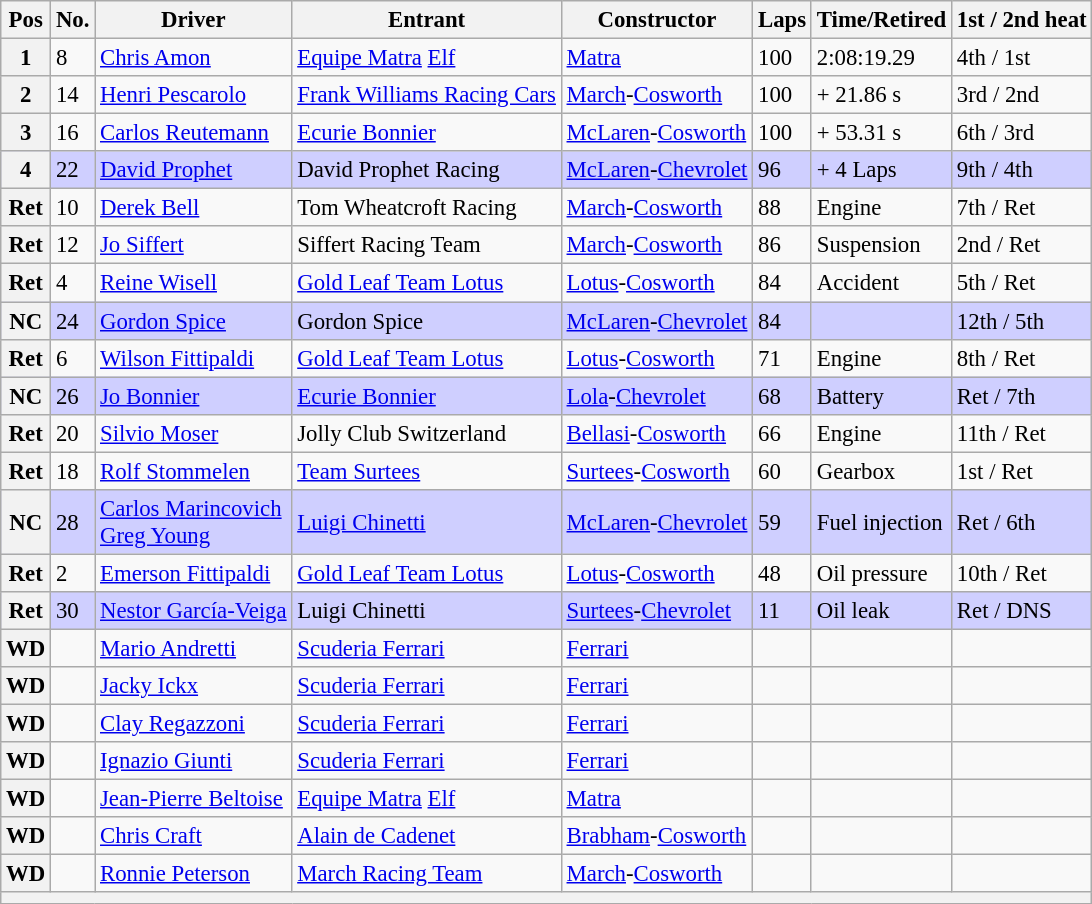<table class="wikitable" style="font-size: 95%;">
<tr>
<th>Pos</th>
<th>No.</th>
<th>Driver</th>
<th>Entrant</th>
<th>Constructor</th>
<th>Laps</th>
<th>Time/Retired</th>
<th>1st / 2nd heat</th>
</tr>
<tr>
<th>1</th>
<td>8</td>
<td> <a href='#'>Chris Amon</a></td>
<td><a href='#'>Equipe Matra</a> <a href='#'>Elf</a></td>
<td><a href='#'>Matra</a></td>
<td>100</td>
<td>2:08:19.29</td>
<td>4th / 1st</td>
</tr>
<tr>
<th>2</th>
<td>14</td>
<td> <a href='#'>Henri Pescarolo</a></td>
<td><a href='#'>Frank Williams Racing Cars</a></td>
<td><a href='#'>March</a>-<a href='#'>Cosworth</a></td>
<td>100</td>
<td>+ 21.86 s</td>
<td>3rd / 2nd</td>
</tr>
<tr>
<th>3</th>
<td>16</td>
<td> <a href='#'>Carlos Reutemann</a></td>
<td><a href='#'>Ecurie Bonnier</a></td>
<td><a href='#'>McLaren</a>-<a href='#'>Cosworth</a></td>
<td>100</td>
<td>+ 53.31 s</td>
<td>6th / 3rd</td>
</tr>
<tr style="background-color: #CFCFFF">
<th>4</th>
<td>22</td>
<td> <a href='#'>David Prophet</a></td>
<td>David Prophet Racing</td>
<td><a href='#'>McLaren</a>-<a href='#'>Chevrolet</a></td>
<td>96</td>
<td>+ 4 Laps</td>
<td>9th / 4th</td>
</tr>
<tr>
<th>Ret</th>
<td>10</td>
<td> <a href='#'>Derek Bell</a></td>
<td>Tom Wheatcroft Racing</td>
<td><a href='#'>March</a>-<a href='#'>Cosworth</a></td>
<td>88</td>
<td>Engine</td>
<td>7th / Ret</td>
</tr>
<tr>
<th>Ret</th>
<td>12</td>
<td> <a href='#'>Jo Siffert</a></td>
<td>Siffert Racing Team</td>
<td><a href='#'>March</a>-<a href='#'>Cosworth</a></td>
<td>86</td>
<td>Suspension</td>
<td>2nd / Ret</td>
</tr>
<tr>
<th>Ret</th>
<td>4</td>
<td> <a href='#'>Reine Wisell</a></td>
<td><a href='#'>Gold Leaf Team Lotus</a></td>
<td><a href='#'>Lotus</a>-<a href='#'>Cosworth</a></td>
<td>84</td>
<td>Accident</td>
<td>5th / Ret</td>
</tr>
<tr style="background-color: #CFCFFF">
<th>NC</th>
<td>24</td>
<td> <a href='#'>Gordon Spice</a></td>
<td>Gordon Spice</td>
<td><a href='#'>McLaren</a>-<a href='#'>Chevrolet</a></td>
<td>84</td>
<td></td>
<td>12th / 5th</td>
</tr>
<tr>
<th>Ret</th>
<td>6</td>
<td> <a href='#'>Wilson Fittipaldi</a></td>
<td><a href='#'>Gold Leaf Team Lotus</a></td>
<td><a href='#'>Lotus</a>-<a href='#'>Cosworth</a></td>
<td>71</td>
<td>Engine</td>
<td>8th / Ret</td>
</tr>
<tr style="background-color: #CFCFFF">
<th>NC</th>
<td>26</td>
<td> <a href='#'>Jo Bonnier</a></td>
<td><a href='#'>Ecurie Bonnier</a></td>
<td><a href='#'>Lola</a>-<a href='#'>Chevrolet</a></td>
<td>68</td>
<td>Battery</td>
<td>Ret / 7th</td>
</tr>
<tr>
<th>Ret</th>
<td>20</td>
<td> <a href='#'>Silvio Moser</a></td>
<td>Jolly Club Switzerland</td>
<td><a href='#'>Bellasi</a>-<a href='#'>Cosworth</a></td>
<td>66</td>
<td>Engine</td>
<td>11th / Ret</td>
</tr>
<tr>
<th>Ret</th>
<td>18</td>
<td> <a href='#'>Rolf Stommelen</a></td>
<td><a href='#'>Team Surtees</a></td>
<td><a href='#'>Surtees</a>-<a href='#'>Cosworth</a></td>
<td>60</td>
<td>Gearbox</td>
<td>1st / Ret</td>
</tr>
<tr style="background-color: #CFCFFF">
<th>NC</th>
<td>28</td>
<td> <a href='#'>Carlos Marincovich</a><br> <a href='#'>Greg Young</a></td>
<td><a href='#'>Luigi Chinetti</a></td>
<td><a href='#'>McLaren</a>-<a href='#'>Chevrolet</a></td>
<td>59</td>
<td>Fuel injection</td>
<td>Ret / 6th</td>
</tr>
<tr>
<th>Ret</th>
<td>2</td>
<td> <a href='#'>Emerson Fittipaldi</a></td>
<td><a href='#'>Gold Leaf Team Lotus</a></td>
<td><a href='#'>Lotus</a>-<a href='#'>Cosworth</a></td>
<td>48</td>
<td>Oil pressure</td>
<td>10th / Ret</td>
</tr>
<tr style="background-color: #CFCFFF">
<th>Ret</th>
<td>30</td>
<td> <a href='#'>Nestor García-Veiga</a></td>
<td>Luigi Chinetti</td>
<td><a href='#'>Surtees</a>-<a href='#'>Chevrolet</a></td>
<td>11</td>
<td>Oil leak</td>
<td>Ret / DNS</td>
</tr>
<tr>
<th>WD</th>
<td></td>
<td> <a href='#'>Mario Andretti</a></td>
<td><a href='#'>Scuderia Ferrari</a></td>
<td><a href='#'>Ferrari</a></td>
<td></td>
<td></td>
<td></td>
</tr>
<tr>
<th>WD</th>
<td></td>
<td> <a href='#'>Jacky Ickx</a></td>
<td><a href='#'>Scuderia Ferrari</a></td>
<td><a href='#'>Ferrari</a></td>
<td></td>
<td></td>
<td></td>
</tr>
<tr>
<th>WD</th>
<td></td>
<td> <a href='#'>Clay Regazzoni</a></td>
<td><a href='#'>Scuderia Ferrari</a></td>
<td><a href='#'>Ferrari</a></td>
<td></td>
<td></td>
<td></td>
</tr>
<tr>
<th>WD</th>
<td></td>
<td> <a href='#'>Ignazio Giunti</a></td>
<td><a href='#'>Scuderia Ferrari</a></td>
<td><a href='#'>Ferrari</a></td>
<td></td>
<td></td>
<td></td>
</tr>
<tr>
<th>WD</th>
<td></td>
<td> <a href='#'>Jean-Pierre Beltoise</a></td>
<td><a href='#'>Equipe Matra</a> <a href='#'>Elf</a></td>
<td><a href='#'>Matra</a></td>
<td></td>
<td></td>
<td></td>
</tr>
<tr>
<th>WD</th>
<td></td>
<td> <a href='#'>Chris Craft</a></td>
<td><a href='#'>Alain de Cadenet</a></td>
<td><a href='#'>Brabham</a>-<a href='#'>Cosworth</a></td>
<td></td>
<td></td>
<td></td>
</tr>
<tr>
<th>WD</th>
<td></td>
<td> <a href='#'>Ronnie Peterson</a></td>
<td><a href='#'>March Racing Team</a></td>
<td><a href='#'>March</a>-<a href='#'>Cosworth</a></td>
<td></td>
<td></td>
<td></td>
</tr>
<tr>
<th colspan="8"></th>
</tr>
</table>
